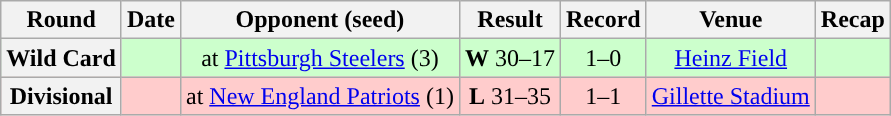<table class="wikitable" style="text-align:center">
<tr>
<th>Round</th>
<th>Date</th>
<th>Opponent (seed)</th>
<th>Result</th>
<th>Record</th>
<th>Venue</th>
<th>Recap</th>
</tr>
<tr style="background:#cfc">
<th>Wild Card</th>
<td></td>
<td>at <a href='#'>Pittsburgh Steelers</a> (3)</td>
<td><strong>W</strong> 30–17</td>
<td>1–0</td>
<td><a href='#'>Heinz Field</a></td>
<td></td>
</tr>
<tr style="background:#fcc">
<th>Divisional</th>
<td></td>
<td>at <a href='#'>New England Patriots</a> (1)</td>
<td><strong>L</strong> 31–35</td>
<td>1–1</td>
<td><a href='#'>Gillette Stadium</a></td>
<td></td>
</tr>
</table>
